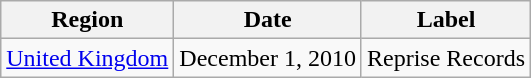<table class="wikitable">
<tr>
<th>Region</th>
<th>Date</th>
<th>Label</th>
</tr>
<tr>
<td rowspan="1"><a href='#'>United Kingdom</a></td>
<td rowspan="1">December 1, 2010</td>
<td rowspan="1">Reprise Records</td>
</tr>
</table>
